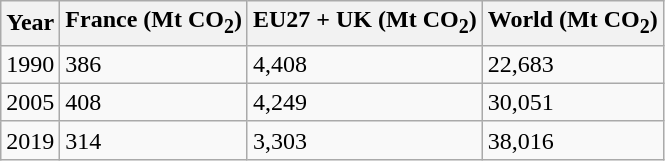<table class="wikitable">
<tr>
<th>Year</th>
<th>France (Mt CO<sub>2</sub>)</th>
<th>EU27 + UK (Mt CO<sub>2</sub>)</th>
<th>World (Mt CO<sub>2</sub>)</th>
</tr>
<tr>
<td>1990</td>
<td>386</td>
<td>4,408</td>
<td>22,683</td>
</tr>
<tr>
<td>2005</td>
<td>408</td>
<td>4,249</td>
<td>30,051</td>
</tr>
<tr>
<td>2019</td>
<td>314</td>
<td>3,303</td>
<td>38,016</td>
</tr>
</table>
